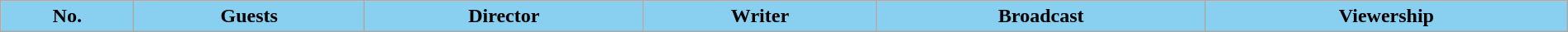<table class="wikitable" width="100%">
<tr>
<th scope="col" style="background:#89CFF0;">No.</th>
<th scope="col" style="background:#89CFF0;">Guests</th>
<th scope="col" style="background:#89CFF0;">Director</th>
<th scope="col" style="background:#89CFF0;">Writer</th>
<th scope="col" style="background:#89CFF0;">Broadcast</th>
<th scope="col" style="background:#89CFF0;">Viewership<br>




</th>
</tr>
</table>
